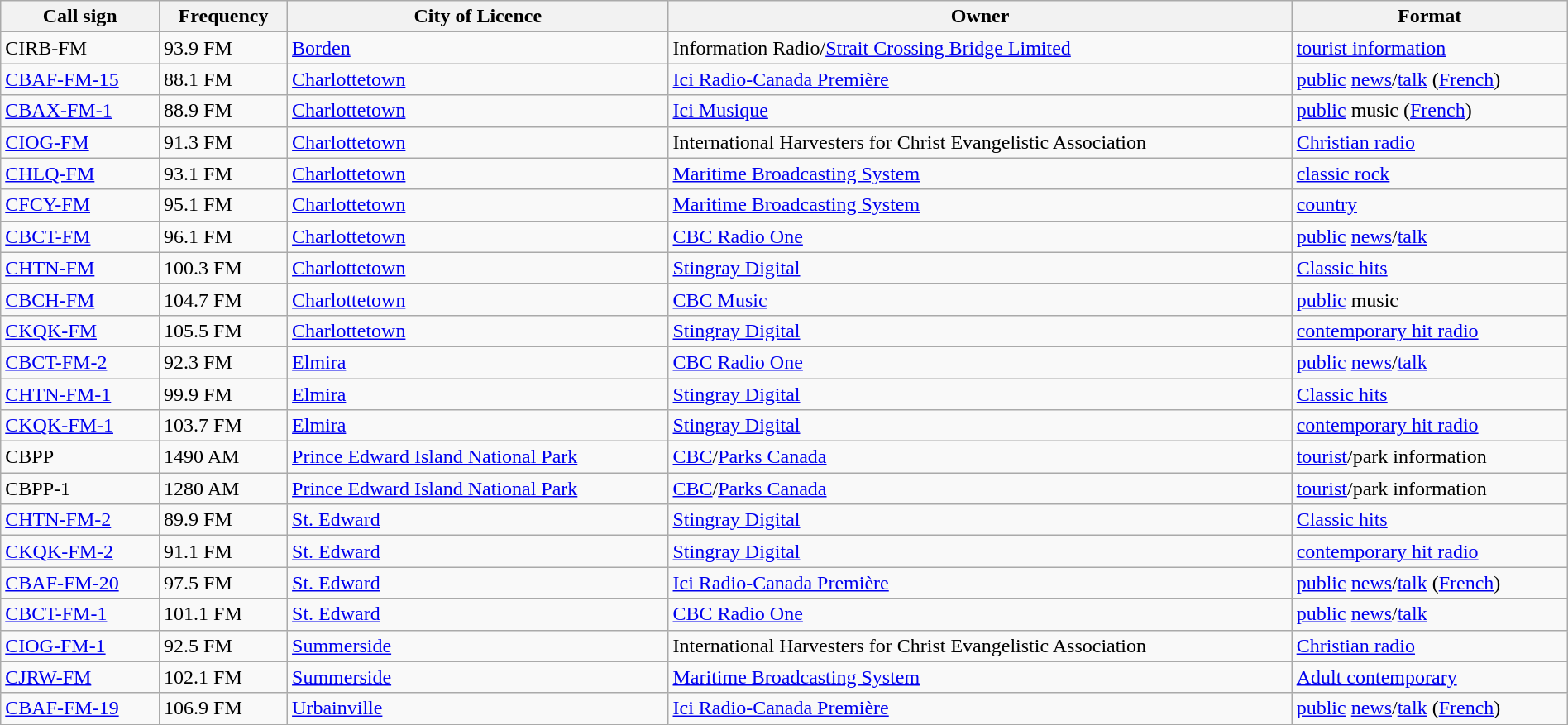<table width="100%" class="wikitable sortable">
<tr>
<th>Call sign</th>
<th data-sort-type="number">Frequency</th>
<th>City of Licence</th>
<th>Owner</th>
<th>Format</th>
</tr>
<tr>
<td>CIRB-FM</td>
<td data-sort-value=093900>93.9 FM</td>
<td><a href='#'>Borden</a></td>
<td>Information Radio/<a href='#'>Strait Crossing Bridge Limited</a></td>
<td><a href='#'>tourist information</a></td>
</tr>
<tr>
<td><a href='#'>CBAF-FM-15</a></td>
<td data-sort-value=088100>88.1 FM</td>
<td><a href='#'>Charlottetown</a></td>
<td><a href='#'>Ici Radio-Canada Première</a></td>
<td><a href='#'>public</a> <a href='#'>news</a>/<a href='#'>talk</a> (<a href='#'>French</a>)</td>
</tr>
<tr>
<td><a href='#'>CBAX-FM-1</a></td>
<td data-sort-value=088910>88.9 FM</td>
<td><a href='#'>Charlottetown</a></td>
<td><a href='#'>Ici Musique</a></td>
<td><a href='#'>public</a> music (<a href='#'>French</a>)</td>
</tr>
<tr>
<td><a href='#'>CIOG-FM</a></td>
<td data-sort-value=091300>91.3 FM</td>
<td><a href='#'>Charlottetown</a></td>
<td>International Harvesters for Christ Evangelistic Association</td>
<td><a href='#'>Christian radio</a></td>
</tr>
<tr>
<td><a href='#'>CHLQ-FM</a></td>
<td data-sort-value=093100>93.1 FM</td>
<td><a href='#'>Charlottetown</a></td>
<td><a href='#'>Maritime Broadcasting System</a></td>
<td><a href='#'>classic rock</a></td>
</tr>
<tr>
<td><a href='#'>CFCY-FM</a></td>
<td data-sort-value=095100>95.1 FM</td>
<td><a href='#'>Charlottetown</a></td>
<td><a href='#'>Maritime Broadcasting System</a></td>
<td><a href='#'>country</a></td>
</tr>
<tr>
<td><a href='#'>CBCT-FM</a></td>
<td data-sort-value=096100>96.1 FM</td>
<td><a href='#'>Charlottetown</a></td>
<td><a href='#'>CBC Radio One</a></td>
<td><a href='#'>public</a> <a href='#'>news</a>/<a href='#'>talk</a></td>
</tr>
<tr>
<td><a href='#'>CHTN-FM</a></td>
<td data-sort-value=100300>100.3 FM</td>
<td><a href='#'>Charlottetown</a></td>
<td><a href='#'>Stingray Digital</a></td>
<td><a href='#'>Classic hits</a></td>
</tr>
<tr>
<td><a href='#'>CBCH-FM</a></td>
<td data-sort-value=104700>104.7 FM</td>
<td><a href='#'>Charlottetown</a></td>
<td><a href='#'>CBC Music</a></td>
<td><a href='#'>public</a> music</td>
</tr>
<tr>
<td><a href='#'>CKQK-FM</a></td>
<td data-sort-value=105500>105.5 FM</td>
<td><a href='#'>Charlottetown</a></td>
<td><a href='#'>Stingray Digital</a></td>
<td><a href='#'>contemporary hit radio</a></td>
</tr>
<tr>
<td><a href='#'>CBCT-FM-2</a></td>
<td data-sort-value=092310>92.3 FM</td>
<td><a href='#'>Elmira</a></td>
<td><a href='#'>CBC Radio One</a></td>
<td><a href='#'>public</a> <a href='#'>news</a>/<a href='#'>talk</a></td>
</tr>
<tr>
<td><a href='#'>CHTN-FM-1</a></td>
<td data-sort-value=099910>99.9 FM</td>
<td><a href='#'>Elmira</a></td>
<td><a href='#'>Stingray Digital</a></td>
<td><a href='#'>Classic hits</a></td>
</tr>
<tr>
<td><a href='#'>CKQK-FM-1</a></td>
<td data-sort-value=103710>103.7 FM</td>
<td><a href='#'>Elmira</a></td>
<td><a href='#'>Stingray Digital</a></td>
<td><a href='#'>contemporary hit radio</a></td>
</tr>
<tr>
<td>CBPP</td>
<td data-sort-value=001490>1490 AM</td>
<td><a href='#'>Prince Edward Island National Park</a></td>
<td><a href='#'>CBC</a>/<a href='#'>Parks Canada</a></td>
<td><a href='#'>tourist</a>/park information</td>
</tr>
<tr>
<td>CBPP-1</td>
<td data-sort-value=001280>1280 AM</td>
<td><a href='#'>Prince Edward Island National Park</a></td>
<td><a href='#'>CBC</a>/<a href='#'>Parks Canada</a></td>
<td><a href='#'>tourist</a>/park information</td>
</tr>
<tr>
<td><a href='#'>CHTN-FM-2</a></td>
<td data-sort-value=089910>89.9 FM</td>
<td><a href='#'>St. Edward</a></td>
<td><a href='#'>Stingray Digital</a></td>
<td><a href='#'>Classic hits</a></td>
</tr>
<tr>
<td><a href='#'>CKQK-FM-2</a></td>
<td data-sort-value=091110>91.1 FM</td>
<td><a href='#'>St. Edward</a></td>
<td><a href='#'>Stingray Digital</a></td>
<td><a href='#'>contemporary hit radio</a></td>
</tr>
<tr>
<td><a href='#'>CBAF-FM-20</a></td>
<td data-sort-value=097510>97.5 FM</td>
<td><a href='#'>St. Edward</a></td>
<td><a href='#'>Ici Radio-Canada Première</a></td>
<td><a href='#'>public</a> <a href='#'>news</a>/<a href='#'>talk</a> (<a href='#'>French</a>)</td>
</tr>
<tr>
<td><a href='#'>CBCT-FM-1</a></td>
<td data-sort-value=101110>101.1 FM</td>
<td><a href='#'>St. Edward</a></td>
<td><a href='#'>CBC Radio One</a></td>
<td><a href='#'>public</a> <a href='#'>news</a>/<a href='#'>talk</a></td>
</tr>
<tr>
<td><a href='#'>CIOG-FM-1</a></td>
<td data-sort-value=092510>92.5 FM</td>
<td><a href='#'>Summerside</a></td>
<td>International Harvesters for Christ Evangelistic Association</td>
<td><a href='#'>Christian radio</a></td>
</tr>
<tr>
<td><a href='#'>CJRW-FM</a></td>
<td data-sort-value=102100>102.1 FM</td>
<td><a href='#'>Summerside</a></td>
<td><a href='#'>Maritime Broadcasting System</a></td>
<td><a href='#'>Adult contemporary</a></td>
</tr>
<tr>
<td><a href='#'>CBAF-FM-19</a></td>
<td data-sort-value=106910>106.9 FM</td>
<td><a href='#'>Urbainville</a></td>
<td><a href='#'>Ici Radio-Canada Première</a></td>
<td><a href='#'>public</a> <a href='#'>news</a>/<a href='#'>talk</a> (<a href='#'>French</a>)</td>
</tr>
</table>
